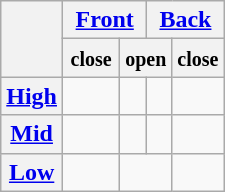<table class=wikitable style=text-align:center>
<tr>
<th rowspan=2></th>
<th colspan=2><a href='#'>Front</a></th>
<th colspan=2><a href='#'>Back</a></th>
</tr>
<tr>
<th><small>close</small></th>
<th colspan=2><small>open</small></th>
<th><small>close</small></th>
</tr>
<tr>
<th><a href='#'>High</a></th>
<td></td>
<td></td>
<td></td>
<td></td>
</tr>
<tr>
<th><a href='#'>Mid</a></th>
<td></td>
<td></td>
<td></td>
<td></td>
</tr>
<tr>
<th><a href='#'>Low</a></th>
<td></td>
<td colspan=2></td>
<td></td>
</tr>
</table>
